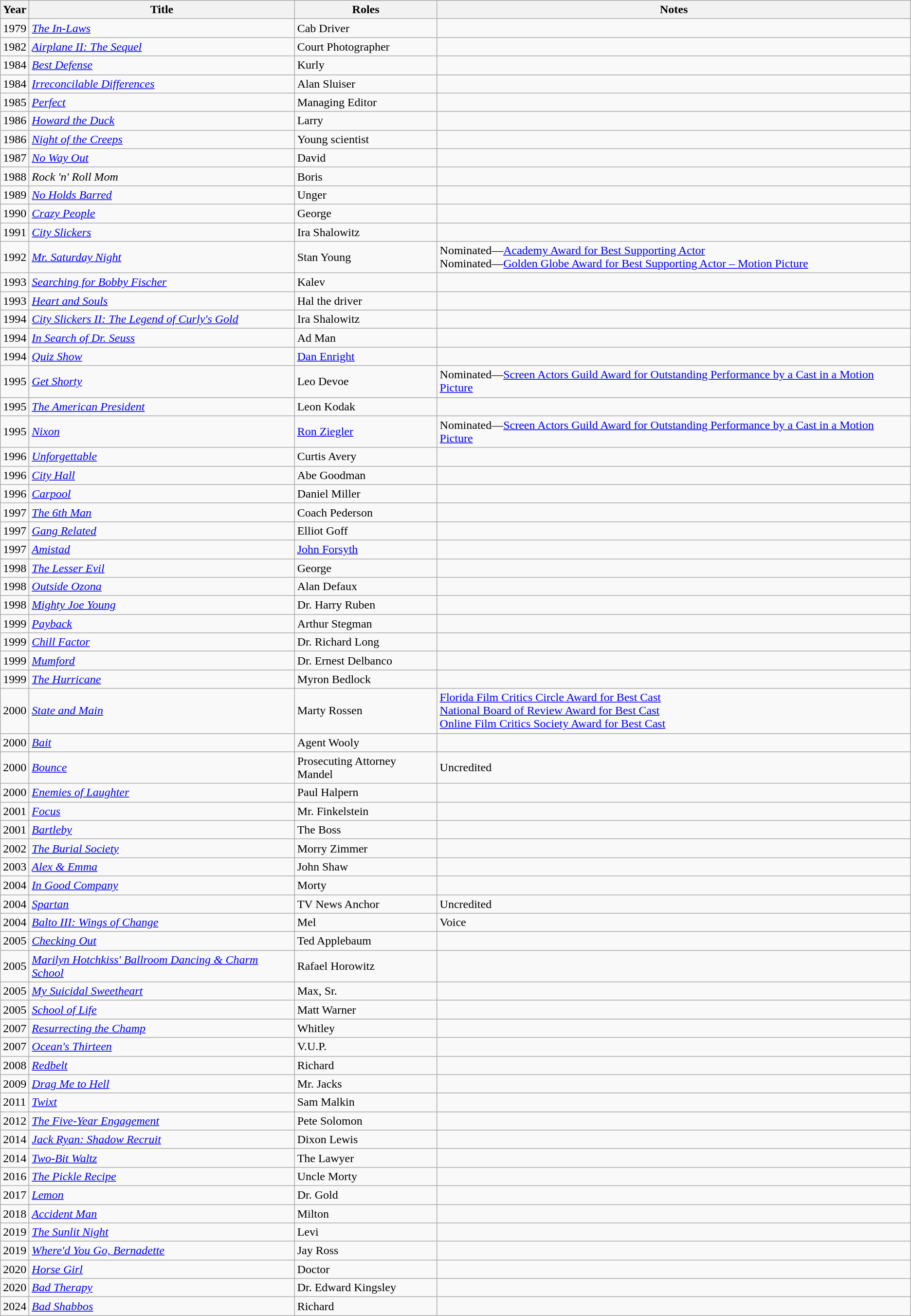<table class="wikitable sortable">
<tr>
<th>Year</th>
<th>Title</th>
<th>Roles</th>
<th>Notes</th>
</tr>
<tr>
<td>1979</td>
<td><em><a href='#'>The In-Laws</a></em></td>
<td>Cab Driver</td>
<td></td>
</tr>
<tr>
<td>1982</td>
<td><em><a href='#'>Airplane II: The Sequel</a></em></td>
<td>Court Photographer</td>
<td></td>
</tr>
<tr>
<td>1984</td>
<td><em><a href='#'>Best Defense</a></em></td>
<td>Kurly</td>
<td></td>
</tr>
<tr>
<td>1984</td>
<td><em><a href='#'>Irreconcilable Differences</a></em></td>
<td>Alan Sluiser</td>
</tr>
<tr>
<td>1985</td>
<td><em><a href='#'>Perfect</a></em></td>
<td>Managing Editor</td>
<td></td>
</tr>
<tr>
<td>1986</td>
<td><em><a href='#'>Howard the Duck</a></em></td>
<td>Larry</td>
<td></td>
</tr>
<tr>
<td>1986</td>
<td><em><a href='#'>Night of the Creeps</a></em></td>
<td>Young scientist</td>
<td></td>
</tr>
<tr>
<td>1987</td>
<td><em><a href='#'>No Way Out</a></em></td>
<td>David</td>
<td></td>
</tr>
<tr>
<td>1988</td>
<td><em>Rock 'n' Roll Mom</em></td>
<td>Boris</td>
<td></td>
</tr>
<tr>
<td>1989</td>
<td><em><a href='#'>No Holds Barred</a></em></td>
<td>Unger</td>
<td></td>
</tr>
<tr>
<td>1990</td>
<td><em><a href='#'>Crazy People</a></em></td>
<td>George</td>
<td></td>
</tr>
<tr>
<td>1991</td>
<td><em><a href='#'>City Slickers</a></em></td>
<td>Ira Shalowitz</td>
<td></td>
</tr>
<tr>
<td>1992</td>
<td><em><a href='#'>Mr. Saturday Night</a></em></td>
<td>Stan Young</td>
<td>Nominated—<a href='#'>Academy Award for Best Supporting Actor</a><br>Nominated—<a href='#'>Golden Globe Award for Best Supporting Actor – Motion Picture</a></td>
</tr>
<tr>
<td>1993</td>
<td><em><a href='#'>Searching for Bobby Fischer</a></em></td>
<td>Kalev</td>
<td></td>
</tr>
<tr>
<td>1993</td>
<td><em><a href='#'>Heart and Souls</a></em></td>
<td>Hal the driver</td>
<td></td>
</tr>
<tr>
<td>1994</td>
<td><em><a href='#'>City Slickers II: The Legend of Curly's Gold</a></em></td>
<td>Ira Shalowitz</td>
<td></td>
</tr>
<tr>
<td>1994</td>
<td><em><a href='#'>In Search of Dr. Seuss</a></em></td>
<td>Ad Man</td>
<td></td>
</tr>
<tr>
<td>1994</td>
<td><em><a href='#'>Quiz Show</a></em></td>
<td><a href='#'>Dan Enright</a></td>
<td></td>
</tr>
<tr>
<td>1995</td>
<td><em><a href='#'>Get Shorty</a></em></td>
<td>Leo Devoe</td>
<td>Nominated—<a href='#'>Screen Actors Guild Award for Outstanding Performance by a Cast in a Motion Picture</a></td>
</tr>
<tr>
<td>1995</td>
<td><em><a href='#'>The American President</a></em></td>
<td>Leon Kodak</td>
<td></td>
</tr>
<tr>
<td>1995</td>
<td><em><a href='#'>Nixon</a></em></td>
<td><a href='#'>Ron Ziegler</a></td>
<td>Nominated—<a href='#'>Screen Actors Guild Award for Outstanding Performance by a Cast in a Motion Picture</a></td>
</tr>
<tr>
<td>1996</td>
<td><em><a href='#'>Unforgettable</a></em></td>
<td>Curtis Avery</td>
<td></td>
</tr>
<tr>
<td>1996</td>
<td><em><a href='#'>City Hall</a></em></td>
<td>Abe Goodman</td>
<td></td>
</tr>
<tr>
<td>1996</td>
<td><em><a href='#'>Carpool</a></em></td>
<td>Daniel Miller</td>
<td></td>
</tr>
<tr>
<td>1997</td>
<td><em><a href='#'>The 6th Man</a></em></td>
<td>Coach Pederson</td>
<td></td>
</tr>
<tr>
<td>1997</td>
<td><em><a href='#'>Gang Related</a></em></td>
<td>Elliot Goff</td>
<td></td>
</tr>
<tr>
<td>1997</td>
<td><em><a href='#'>Amistad</a></em></td>
<td><a href='#'>John Forsyth</a></td>
<td></td>
</tr>
<tr>
<td>1998</td>
<td><em><a href='#'>The Lesser Evil</a></em></td>
<td>George</td>
<td></td>
</tr>
<tr>
<td>1998</td>
<td><em><a href='#'>Outside Ozona</a></em></td>
<td>Alan Defaux</td>
<td></td>
</tr>
<tr>
<td>1998</td>
<td><em><a href='#'>Mighty Joe Young</a></em></td>
<td>Dr. Harry Ruben</td>
<td></td>
</tr>
<tr>
<td>1999</td>
<td><em><a href='#'>Payback</a></em></td>
<td>Arthur Stegman</td>
<td></td>
</tr>
<tr>
<td>1999</td>
<td><em><a href='#'>Chill Factor</a></em></td>
<td>Dr. Richard Long</td>
<td></td>
</tr>
<tr>
<td>1999</td>
<td><em><a href='#'>Mumford</a></em></td>
<td>Dr. Ernest Delbanco</td>
<td></td>
</tr>
<tr>
<td>1999</td>
<td><em><a href='#'>The Hurricane</a></em></td>
<td>Myron Bedlock</td>
<td></td>
</tr>
<tr>
<td>2000</td>
<td><em><a href='#'>State and Main</a></em></td>
<td>Marty Rossen</td>
<td><a href='#'>Florida Film Critics Circle Award for Best Cast</a><br><a href='#'>National Board of Review Award for Best Cast</a><br><a href='#'>Online Film Critics Society Award for Best Cast</a></td>
</tr>
<tr>
<td>2000</td>
<td><em><a href='#'>Bait</a></em></td>
<td>Agent Wooly</td>
<td></td>
</tr>
<tr>
<td>2000</td>
<td><em><a href='#'>Bounce</a></em></td>
<td>Prosecuting Attorney Mandel</td>
<td>Uncredited</td>
</tr>
<tr>
<td>2000</td>
<td><em><a href='#'>Enemies of Laughter</a></em></td>
<td>Paul Halpern</td>
<td></td>
</tr>
<tr>
<td>2001</td>
<td><em><a href='#'>Focus</a></em></td>
<td>Mr. Finkelstein</td>
<td></td>
</tr>
<tr>
<td>2001</td>
<td><em><a href='#'>Bartleby</a></em></td>
<td>The Boss</td>
<td></td>
</tr>
<tr>
<td>2002</td>
<td><em><a href='#'>The Burial Society</a></em></td>
<td>Morry Zimmer</td>
<td></td>
</tr>
<tr>
<td>2003</td>
<td><em><a href='#'>Alex & Emma</a></em></td>
<td>John Shaw</td>
<td></td>
</tr>
<tr>
<td>2004</td>
<td><em><a href='#'>In Good Company</a></em></td>
<td>Morty</td>
<td></td>
</tr>
<tr>
<td>2004</td>
<td><em><a href='#'>Spartan</a></em></td>
<td>TV News Anchor</td>
<td>Uncredited</td>
</tr>
<tr>
<td>2004</td>
<td><em><a href='#'>Balto III: Wings of Change</a></em></td>
<td>Mel</td>
<td>Voice</td>
</tr>
<tr>
<td>2005</td>
<td><em><a href='#'>Checking Out</a></em></td>
<td>Ted Applebaum</td>
<td></td>
</tr>
<tr>
<td>2005</td>
<td><em><a href='#'>Marilyn Hotchkiss' Ballroom Dancing & Charm School</a></em></td>
<td>Rafael Horowitz</td>
<td></td>
</tr>
<tr>
<td>2005</td>
<td><em><a href='#'>My Suicidal Sweetheart</a></em></td>
<td>Max, Sr.</td>
<td></td>
</tr>
<tr>
<td>2005</td>
<td><em><a href='#'>School of Life</a></em></td>
<td>Matt Warner</td>
<td></td>
</tr>
<tr>
<td>2007</td>
<td><em><a href='#'>Resurrecting the Champ</a></em></td>
<td>Whitley</td>
<td></td>
</tr>
<tr>
<td>2007</td>
<td><em><a href='#'>Ocean's Thirteen</a></em></td>
<td>V.U.P.</td>
<td></td>
</tr>
<tr>
<td>2008</td>
<td><em><a href='#'>Redbelt</a></em></td>
<td>Richard</td>
<td></td>
</tr>
<tr>
<td>2009</td>
<td><em><a href='#'>Drag Me to Hell</a></em></td>
<td>Mr. Jacks</td>
<td></td>
</tr>
<tr>
<td>2011</td>
<td><em><a href='#'>Twixt</a></em></td>
<td>Sam Malkin</td>
<td></td>
</tr>
<tr>
<td>2012</td>
<td><em><a href='#'>The Five-Year Engagement</a></em></td>
<td>Pete Solomon</td>
<td></td>
</tr>
<tr>
<td>2014</td>
<td><em><a href='#'>Jack Ryan: Shadow Recruit</a></em></td>
<td>Dixon Lewis</td>
<td></td>
</tr>
<tr>
<td>2014</td>
<td><em><a href='#'>Two-Bit Waltz</a></em></td>
<td>The Lawyer</td>
<td></td>
</tr>
<tr>
<td>2016</td>
<td><em><a href='#'>The Pickle Recipe</a></em></td>
<td>Uncle Morty</td>
<td></td>
</tr>
<tr>
<td>2017</td>
<td><em><a href='#'>Lemon</a></em></td>
<td>Dr. Gold</td>
<td></td>
</tr>
<tr>
<td>2018</td>
<td><em><a href='#'>Accident Man</a></em></td>
<td>Milton</td>
<td></td>
</tr>
<tr>
<td>2019</td>
<td><em><a href='#'>The Sunlit Night</a></em></td>
<td>Levi</td>
<td></td>
</tr>
<tr>
<td>2019</td>
<td><em><a href='#'>Where'd You Go, Bernadette</a></em></td>
<td>Jay Ross</td>
<td></td>
</tr>
<tr>
<td>2020</td>
<td><em><a href='#'>Horse Girl</a></em></td>
<td>Doctor</td>
<td></td>
</tr>
<tr>
<td>2020</td>
<td><em><a href='#'>Bad Therapy</a></em></td>
<td>Dr. Edward Kingsley</td>
<td></td>
</tr>
<tr>
<td>2024</td>
<td><em><a href='#'>Bad Shabbos</a></em></td>
<td>Richard</td>
<td></td>
</tr>
</table>
